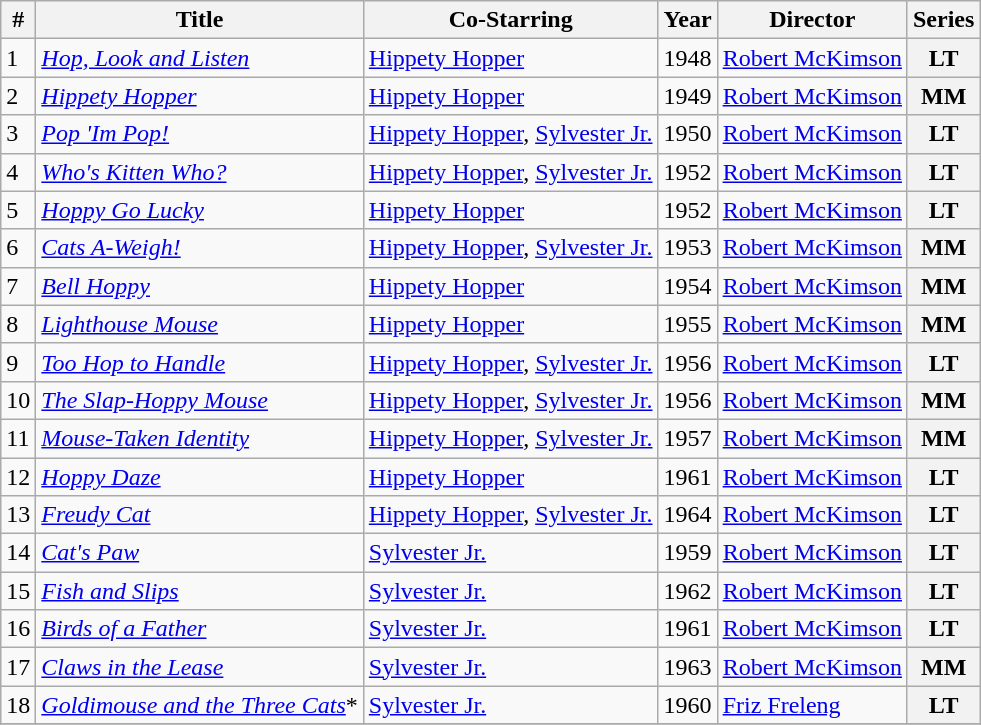<table class="wikitable sortable">
<tr>
<th>#</th>
<th>Title</th>
<th>Co-Starring</th>
<th>Year</th>
<th>Director</th>
<th>Series</th>
</tr>
<tr>
<td>1</td>
<td><em><a href='#'>Hop, Look and Listen</a></em></td>
<td><a href='#'>Hippety Hopper</a></td>
<td>1948</td>
<td><a href='#'>Robert McKimson</a></td>
<th>LT</th>
</tr>
<tr>
<td>2</td>
<td><em><a href='#'>Hippety Hopper</a></em></td>
<td><a href='#'>Hippety Hopper</a></td>
<td>1949</td>
<td><a href='#'>Robert McKimson</a></td>
<th>MM</th>
</tr>
<tr>
<td>3</td>
<td><em><a href='#'>Pop 'Im Pop!</a></em></td>
<td><a href='#'>Hippety Hopper</a>, <a href='#'>Sylvester Jr.</a></td>
<td>1950</td>
<td><a href='#'>Robert McKimson</a></td>
<th>LT</th>
</tr>
<tr>
<td>4</td>
<td><em><a href='#'>Who's Kitten Who?</a></em></td>
<td><a href='#'>Hippety Hopper</a>, <a href='#'>Sylvester Jr.</a></td>
<td>1952</td>
<td><a href='#'>Robert McKimson</a></td>
<th>LT</th>
</tr>
<tr>
<td>5</td>
<td><em><a href='#'>Hoppy Go Lucky</a></em></td>
<td><a href='#'>Hippety Hopper</a></td>
<td>1952</td>
<td><a href='#'>Robert McKimson</a></td>
<th>LT</th>
</tr>
<tr>
<td>6</td>
<td><em><a href='#'>Cats A-Weigh!</a></em></td>
<td><a href='#'>Hippety Hopper</a>, <a href='#'>Sylvester Jr.</a></td>
<td>1953</td>
<td><a href='#'>Robert McKimson</a></td>
<th>MM</th>
</tr>
<tr>
<td>7</td>
<td><em><a href='#'>Bell Hoppy</a></em></td>
<td><a href='#'>Hippety Hopper</a></td>
<td>1954</td>
<td><a href='#'>Robert McKimson</a></td>
<th>MM</th>
</tr>
<tr>
<td>8</td>
<td><em><a href='#'>Lighthouse Mouse</a></em></td>
<td><a href='#'>Hippety Hopper</a></td>
<td>1955</td>
<td><a href='#'>Robert McKimson</a></td>
<th>MM</th>
</tr>
<tr>
<td>9</td>
<td><em><a href='#'>Too Hop to Handle</a></em></td>
<td><a href='#'>Hippety Hopper</a>, <a href='#'>Sylvester Jr.</a></td>
<td>1956</td>
<td><a href='#'>Robert McKimson</a></td>
<th>LT</th>
</tr>
<tr>
<td>10</td>
<td><em><a href='#'>The Slap-Hoppy Mouse</a></em></td>
<td><a href='#'>Hippety Hopper</a>, <a href='#'>Sylvester Jr.</a></td>
<td>1956</td>
<td><a href='#'>Robert McKimson</a></td>
<th>MM</th>
</tr>
<tr>
<td>11</td>
<td><em><a href='#'>Mouse-Taken Identity</a></em></td>
<td><a href='#'>Hippety Hopper</a>, <a href='#'>Sylvester Jr.</a></td>
<td>1957</td>
<td><a href='#'>Robert McKimson</a></td>
<th>MM</th>
</tr>
<tr>
<td>12</td>
<td><em><a href='#'>Hoppy Daze</a></em></td>
<td><a href='#'>Hippety Hopper</a></td>
<td>1961</td>
<td><a href='#'>Robert McKimson</a></td>
<th>LT</th>
</tr>
<tr>
<td>13</td>
<td><em><a href='#'>Freudy Cat</a></em></td>
<td><a href='#'>Hippety Hopper</a>, <a href='#'>Sylvester Jr.</a></td>
<td>1964</td>
<td><a href='#'>Robert McKimson</a></td>
<th>LT</th>
</tr>
<tr>
<td>14</td>
<td><em><a href='#'>Cat's Paw</a></em></td>
<td><a href='#'>Sylvester Jr.</a></td>
<td>1959</td>
<td><a href='#'>Robert McKimson</a></td>
<th>LT</th>
</tr>
<tr>
<td>15</td>
<td><em><a href='#'>Fish and Slips</a></em></td>
<td><a href='#'>Sylvester Jr.</a></td>
<td>1962</td>
<td><a href='#'>Robert McKimson</a></td>
<th>LT</th>
</tr>
<tr>
<td>16</td>
<td><em><a href='#'>Birds of a Father</a></em></td>
<td><a href='#'>Sylvester Jr.</a></td>
<td>1961</td>
<td><a href='#'>Robert McKimson</a></td>
<th>LT</th>
</tr>
<tr>
<td>17</td>
<td><em><a href='#'>Claws in the Lease</a></em></td>
<td><a href='#'>Sylvester Jr.</a></td>
<td>1963</td>
<td><a href='#'>Robert McKimson</a></td>
<th>MM</th>
</tr>
<tr>
<td>18</td>
<td><em><a href='#'>Goldimouse and the Three Cats</a></em>*</td>
<td><a href='#'>Sylvester Jr.</a></td>
<td>1960</td>
<td><a href='#'>Friz Freleng</a></td>
<th>LT</th>
</tr>
<tr>
</tr>
</table>
